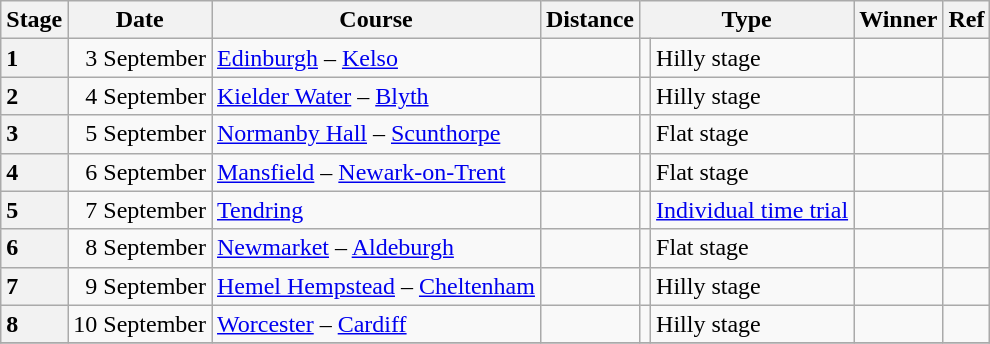<table class="wikitable">
<tr>
<th>Stage</th>
<th>Date</th>
<th>Course</th>
<th>Distance</th>
<th colspan="2">Type</th>
<th>Winner</th>
<th>Ref</th>
</tr>
<tr>
<th style="text-align:left">1</th>
<td align=right>3 September</td>
<td><a href='#'>Edinburgh</a> – <a href='#'>Kelso</a></td>
<td style="text-align:center;"></td>
<td></td>
<td>Hilly stage</td>
<td></td>
<td></td>
</tr>
<tr>
<th style="text-align:left">2</th>
<td align=right>4 September</td>
<td><a href='#'>Kielder Water</a> – <a href='#'>Blyth</a></td>
<td style="text-align:center;"></td>
<td></td>
<td>Hilly stage</td>
<td></td>
<td></td>
</tr>
<tr>
<th style="text-align:left">3</th>
<td align=right>5 September</td>
<td><a href='#'>Normanby Hall</a> – <a href='#'>Scunthorpe</a></td>
<td style="text-align:center;"></td>
<td></td>
<td>Flat stage</td>
<td></td>
<td></td>
</tr>
<tr>
<th style="text-align:left">4</th>
<td align=right>6 September</td>
<td><a href='#'>Mansfield</a> – <a href='#'>Newark-on-Trent</a></td>
<td style="text-align:center;"></td>
<td></td>
<td>Flat stage</td>
<td></td>
<td></td>
</tr>
<tr>
<th style="text-align:left">5</th>
<td align=right>7 September</td>
<td><a href='#'>Tendring</a></td>
<td style="text-align:center;"></td>
<td></td>
<td><a href='#'>Individual time trial</a></td>
<td></td>
<td></td>
</tr>
<tr>
<th style="text-align:left">6</th>
<td align=right>8 September</td>
<td><a href='#'>Newmarket</a> – <a href='#'>Aldeburgh</a></td>
<td style="text-align:center;"></td>
<td></td>
<td>Flat stage</td>
<td></td>
<td></td>
</tr>
<tr>
<th style="text-align:left">7</th>
<td align=right>9 September</td>
<td><a href='#'>Hemel Hempstead</a> – <a href='#'>Cheltenham</a></td>
<td style="text-align:center;"></td>
<td></td>
<td>Hilly stage</td>
<td></td>
<td></td>
</tr>
<tr>
<th style="text-align:left">8</th>
<td align=right>10 September</td>
<td><a href='#'>Worcester</a> – <a href='#'>Cardiff</a></td>
<td style="text-align:center;"></td>
<td></td>
<td>Hilly stage</td>
<td></td>
<td></td>
</tr>
<tr>
</tr>
</table>
